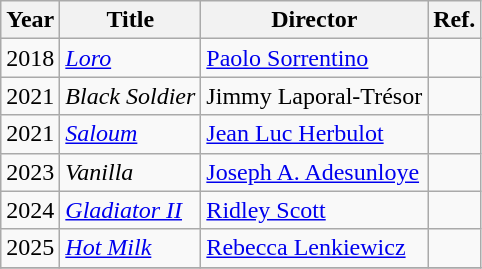<table class="wikitable">
<tr>
<th>Year</th>
<th>Title</th>
<th>Director</th>
<th>Ref.</th>
</tr>
<tr>
<td rowspan="1">2018</td>
<td><em><a href='#'>Loro</a></em></td>
<td><a href='#'>Paolo Sorrentino</a></td>
<td></td>
</tr>
<tr>
<td rowspan="1">2021</td>
<td><em>Black Soldier</em></td>
<td>Jimmy Laporal-Trésor</td>
<td></td>
</tr>
<tr>
<td rowspan="1">2021</td>
<td><em><a href='#'>Saloum</a></em></td>
<td><a href='#'>Jean Luc Herbulot</a></td>
<td></td>
</tr>
<tr>
<td rowspan="1">2023</td>
<td><em>Vanilla</em></td>
<td><a href='#'>Joseph A. Adesunloye</a></td>
<td></td>
</tr>
<tr>
<td rowspan="1">2024</td>
<td><em><a href='#'>Gladiator II</a></em></td>
<td><a href='#'>Ridley Scott</a></td>
<td></td>
</tr>
<tr>
<td rowspan="1">2025</td>
<td><em><a href='#'>Hot Milk</a></em></td>
<td><a href='#'>Rebecca Lenkiewicz</a></td>
<td></td>
</tr>
<tr>
</tr>
</table>
